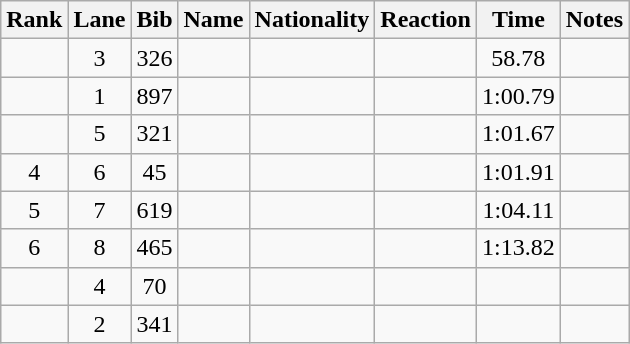<table class="wikitable sortable" style="text-align:center">
<tr>
<th>Rank</th>
<th>Lane</th>
<th>Bib</th>
<th>Name</th>
<th>Nationality</th>
<th>Reaction</th>
<th>Time</th>
<th>Notes</th>
</tr>
<tr>
<td></td>
<td>3</td>
<td>326</td>
<td align=left></td>
<td align=left></td>
<td></td>
<td>58.78</td>
<td></td>
</tr>
<tr>
<td></td>
<td>1</td>
<td>897</td>
<td align=left></td>
<td align=left></td>
<td></td>
<td>1:00.79</td>
<td></td>
</tr>
<tr>
<td></td>
<td>5</td>
<td>321</td>
<td align=left></td>
<td align=left></td>
<td></td>
<td>1:01.67</td>
<td></td>
</tr>
<tr>
<td>4</td>
<td>6</td>
<td>45</td>
<td align=left></td>
<td align=left></td>
<td></td>
<td>1:01.91</td>
<td></td>
</tr>
<tr>
<td>5</td>
<td>7</td>
<td>619</td>
<td align=left></td>
<td align=left></td>
<td></td>
<td>1:04.11</td>
<td></td>
</tr>
<tr>
<td>6</td>
<td>8</td>
<td>465</td>
<td align=left></td>
<td align=left></td>
<td></td>
<td>1:13.82</td>
<td></td>
</tr>
<tr>
<td></td>
<td>4</td>
<td>70</td>
<td align=left></td>
<td align=left></td>
<td></td>
<td></td>
<td><strong></strong></td>
</tr>
<tr>
<td></td>
<td>2</td>
<td>341</td>
<td align=left></td>
<td align=left></td>
<td></td>
<td></td>
<td><strong></strong></td>
</tr>
</table>
